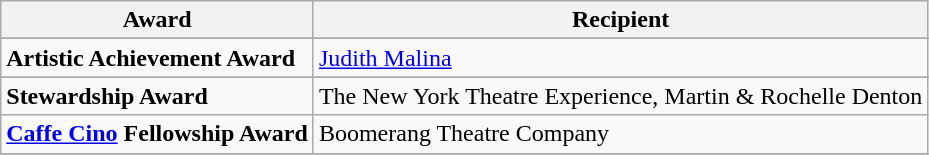<table class="wikitable">
<tr>
<th>Award</th>
<th>Recipient</th>
</tr>
<tr>
</tr>
<tr>
<td><strong>Artistic Achievement Award</strong></td>
<td><a href='#'>Judith Malina</a></td>
</tr>
<tr>
</tr>
<tr>
<td><strong>Stewardship Award</strong></td>
<td>The New York Theatre Experience, Martin & Rochelle Denton</td>
</tr>
<tr>
<td><strong><a href='#'>Caffe Cino</a> Fellowship Award</strong></td>
<td>Boomerang Theatre Company</td>
</tr>
<tr>
</tr>
</table>
